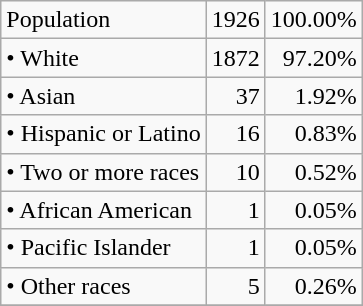<table class="wikitable">
<tr>
<td>Population</td>
<td style="text-align:right">1926</td>
<td>100.00%</td>
</tr>
<tr -->
<td>• White</td>
<td style="text-align:right">1872</td>
<td style="text-align:right">97.20%</td>
</tr>
<tr -->
<td>• Asian</td>
<td style="text-align:right">37</td>
<td style="text-align:right">1.92%</td>
</tr>
<tr -->
<td>• Hispanic or Latino</td>
<td style="text-align:right">16</td>
<td style="text-align:right">0.83%</td>
</tr>
<tr -->
<td>• Two or more races</td>
<td style="text-align:right">10</td>
<td style="text-align:right">0.52%</td>
</tr>
<tr -->
<td>• African American</td>
<td style="text-align:right">1</td>
<td style="text-align:right">0.05%</td>
</tr>
<tr -->
<td>• Pacific Islander</td>
<td style="text-align:right">1</td>
<td style="text-align:right">0.05%</td>
</tr>
<tr -->
<td>• Other races</td>
<td style="text-align:right">5</td>
<td style="text-align:right">0.26%</td>
</tr>
<tr -->
</tr>
</table>
